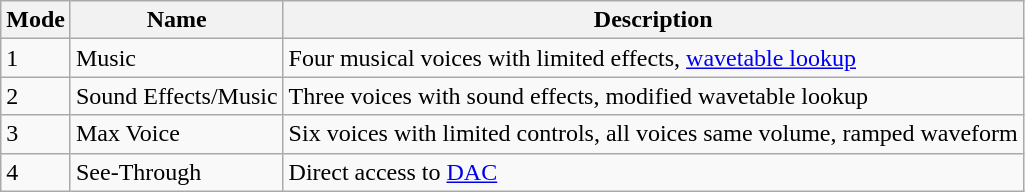<table class="wikitable">
<tr>
<th>Mode</th>
<th>Name</th>
<th>Description</th>
</tr>
<tr>
<td>1</td>
<td>Music</td>
<td>Four musical voices with limited effects, <a href='#'>wavetable lookup</a></td>
</tr>
<tr>
<td>2</td>
<td>Sound Effects/Music</td>
<td>Three voices with sound effects, modified wavetable lookup</td>
</tr>
<tr>
<td>3</td>
<td>Max Voice</td>
<td>Six voices with limited controls, all voices same volume, ramped waveform</td>
</tr>
<tr>
<td>4</td>
<td>See-Through</td>
<td>Direct access to <a href='#'>DAC</a></td>
</tr>
</table>
